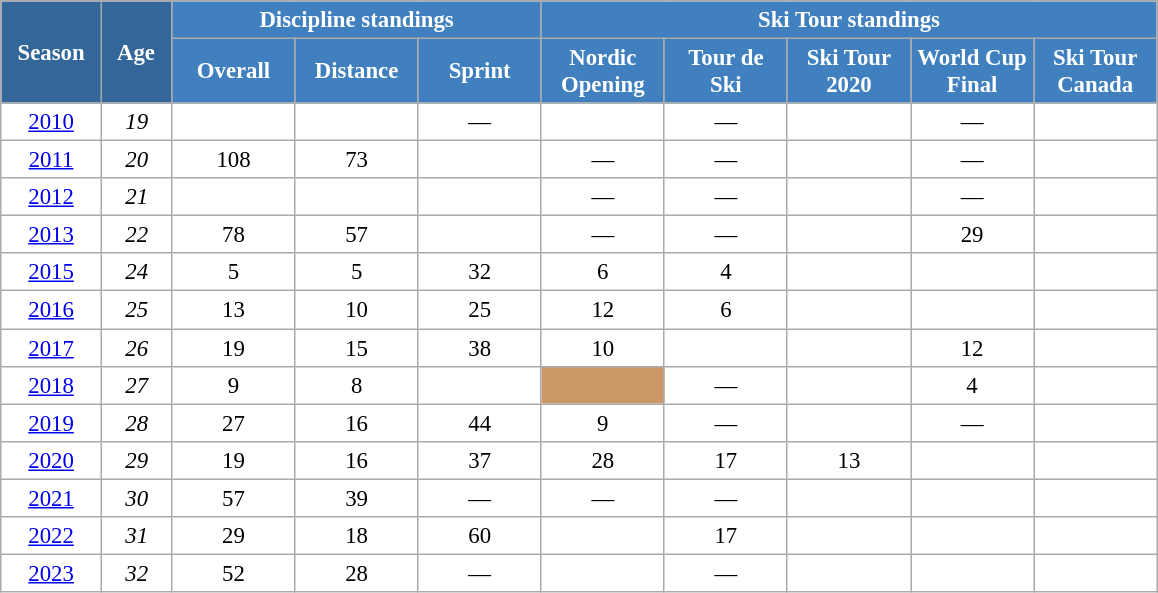<table class="wikitable" style="font-size:95%; text-align:center; border:grey solid 1px; border-collapse:collapse; background:#ffffff;">
<tr>
<th style="background-color:#369; color:white; width:60px;" rowspan="2"> Season </th>
<th style="background-color:#369; color:white; width:40px;" rowspan="2"> Age </th>
<th style="background-color:#4180be; color:white;" colspan="3">Discipline standings</th>
<th style="background-color:#4180be; color:white;" colspan="5">Ski Tour standings</th>
</tr>
<tr>
<th style="background-color:#4180be; color:white; width:75px;">Overall</th>
<th style="background-color:#4180be; color:white; width:75px;">Distance</th>
<th style="background-color:#4180be; color:white; width:75px;">Sprint</th>
<th style="background-color:#4180be; color:white; width:75px;">Nordic<br>Opening</th>
<th style="background-color:#4180be; color:white; width:75px;">Tour de<br>Ski</th>
<th style="background-color:#4180be; color:white; width:75px;">Ski Tour<br>2020</th>
<th style="background-color:#4180be; color:white; width:75px;">World Cup<br>Final</th>
<th style="background-color:#4180be; color:white; width:75px;">Ski Tour<br>Canada</th>
</tr>
<tr>
<td><a href='#'>2010</a></td>
<td><em>19</em></td>
<td></td>
<td></td>
<td>—</td>
<td></td>
<td>—</td>
<td></td>
<td>—</td>
<td></td>
</tr>
<tr>
<td><a href='#'>2011</a></td>
<td><em>20</em></td>
<td>108</td>
<td>73</td>
<td></td>
<td>—</td>
<td>—</td>
<td></td>
<td>—</td>
<td></td>
</tr>
<tr>
<td><a href='#'>2012</a></td>
<td><em>21</em></td>
<td></td>
<td></td>
<td></td>
<td>—</td>
<td>—</td>
<td></td>
<td>—</td>
<td></td>
</tr>
<tr>
<td><a href='#'>2013</a></td>
<td><em>22</em></td>
<td>78</td>
<td>57</td>
<td></td>
<td>—</td>
<td>—</td>
<td></td>
<td>29</td>
<td></td>
</tr>
<tr>
<td><a href='#'>2015</a></td>
<td><em>24</em></td>
<td>5</td>
<td>5</td>
<td>32</td>
<td>6</td>
<td>4</td>
<td></td>
<td></td>
<td></td>
</tr>
<tr>
<td><a href='#'>2016</a></td>
<td><em>25</em></td>
<td>13</td>
<td>10</td>
<td>25</td>
<td>12</td>
<td>6</td>
<td></td>
<td></td>
<td></td>
</tr>
<tr>
<td><a href='#'>2017</a></td>
<td><em>26</em></td>
<td>19</td>
<td>15</td>
<td>38</td>
<td>10</td>
<td></td>
<td></td>
<td>12</td>
<td></td>
</tr>
<tr>
<td><a href='#'>2018</a></td>
<td><em>27</em></td>
<td>9</td>
<td>8</td>
<td></td>
<td style="background:#c96;"></td>
<td>—</td>
<td></td>
<td>4</td>
<td></td>
</tr>
<tr>
<td><a href='#'>2019</a></td>
<td><em>28</em></td>
<td>27</td>
<td>16</td>
<td>44</td>
<td>9</td>
<td>—</td>
<td></td>
<td>—</td>
<td></td>
</tr>
<tr>
<td><a href='#'>2020</a></td>
<td><em>29</em></td>
<td>19</td>
<td>16</td>
<td>37</td>
<td>28</td>
<td>17</td>
<td>13</td>
<td></td>
<td></td>
</tr>
<tr>
<td><a href='#'>2021</a></td>
<td><em>30</em></td>
<td>57</td>
<td>39</td>
<td>—</td>
<td>—</td>
<td>—</td>
<td></td>
<td></td>
<td></td>
</tr>
<tr>
<td><a href='#'>2022</a></td>
<td><em>31</em></td>
<td>29</td>
<td>18</td>
<td>60</td>
<td></td>
<td>17</td>
<td></td>
<td></td>
<td></td>
</tr>
<tr>
<td><a href='#'>2023</a></td>
<td><em>32</em></td>
<td>52</td>
<td>28</td>
<td>—</td>
<td></td>
<td>—</td>
<td></td>
<td></td>
<td></td>
</tr>
</table>
